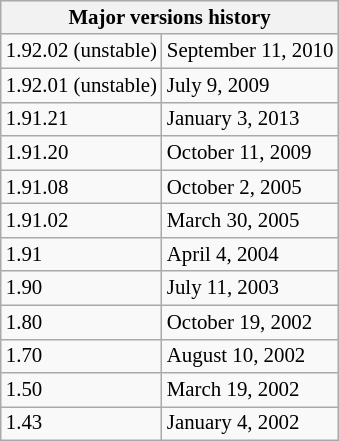<table class="wikitable collapsible collapsed" style="float: right; font-size: 87%;">
<tr>
<th colspan=2>Major versions history</th>
</tr>
<tr>
<td>1.92.02 (unstable)</td>
<td>September 11, 2010</td>
</tr>
<tr>
<td>1.92.01 (unstable)</td>
<td>July 9, 2009</td>
</tr>
<tr>
<td>1.91.21</td>
<td>January 3, 2013</td>
</tr>
<tr>
<td>1.91.20</td>
<td>October 11, 2009</td>
</tr>
<tr>
<td>1.91.08</td>
<td>October 2, 2005</td>
</tr>
<tr>
<td>1.91.02</td>
<td>March 30, 2005</td>
</tr>
<tr>
<td>1.91</td>
<td>April 4, 2004</td>
</tr>
<tr>
<td>1.90</td>
<td>July 11, 2003</td>
</tr>
<tr>
<td>1.80</td>
<td>October 19, 2002</td>
</tr>
<tr>
<td>1.70</td>
<td>August 10, 2002</td>
</tr>
<tr>
<td>1.50</td>
<td>March 19, 2002</td>
</tr>
<tr>
<td>1.43</td>
<td>January 4, 2002</td>
</tr>
</table>
